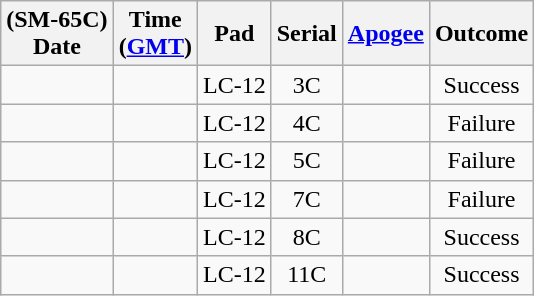<table class=wikitable style="text-align:center">
<tr>
<th>(SM-65C)<br>Date</th>
<th>Time<br>(<a href='#'>GMT</a>)</th>
<th>Pad</th>
<th>Serial</th>
<th><a href='#'>Apogee</a></th>
<th>Outcome</th>
</tr>
<tr>
<td></td>
<td></td>
<td>LC-12</td>
<td>3C</td>
<td></td>
<td>Success</td>
</tr>
<tr>
<td></td>
<td></td>
<td>LC-12</td>
<td>4C</td>
<td></td>
<td>Failure</td>
</tr>
<tr>
<td></td>
<td></td>
<td>LC-12</td>
<td>5C</td>
<td></td>
<td>Failure</td>
</tr>
<tr>
<td></td>
<td></td>
<td>LC-12</td>
<td>7C</td>
<td></td>
<td>Failure</td>
</tr>
<tr>
<td></td>
<td></td>
<td>LC-12</td>
<td>8C</td>
<td></td>
<td>Success</td>
</tr>
<tr>
<td></td>
<td></td>
<td>LC-12</td>
<td>11C</td>
<td></td>
<td>Success</td>
</tr>
</table>
